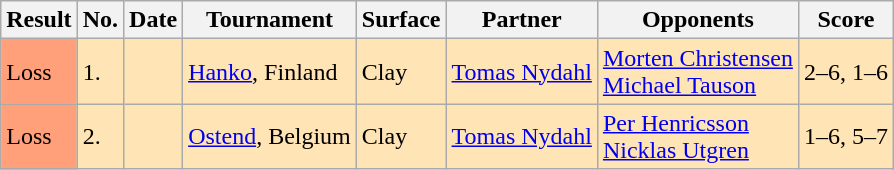<table class="sortable wikitable">
<tr>
<th>Result</th>
<th>No.</th>
<th>Date</th>
<th>Tournament</th>
<th>Surface</th>
<th>Partner</th>
<th>Opponents</th>
<th class="unsortable">Score</th>
</tr>
<tr style="background:moccasin;">
<td bgcolor=FFA07A>Loss</td>
<td>1.</td>
<td></td>
<td><a href='#'>Hanko</a>, Finland</td>
<td>Clay</td>
<td> <a href='#'>Tomas Nydahl</a></td>
<td> <a href='#'>Morten Christensen</a><br> <a href='#'>Michael Tauson</a></td>
<td>2–6, 1–6</td>
</tr>
<tr style="background:moccasin;">
<td bgcolor=FFA07A>Loss</td>
<td>2.</td>
<td></td>
<td><a href='#'>Ostend</a>, Belgium</td>
<td>Clay</td>
<td> <a href='#'>Tomas Nydahl</a></td>
<td> <a href='#'>Per Henricsson</a><br> <a href='#'>Nicklas Utgren</a></td>
<td>1–6, 5–7</td>
</tr>
</table>
